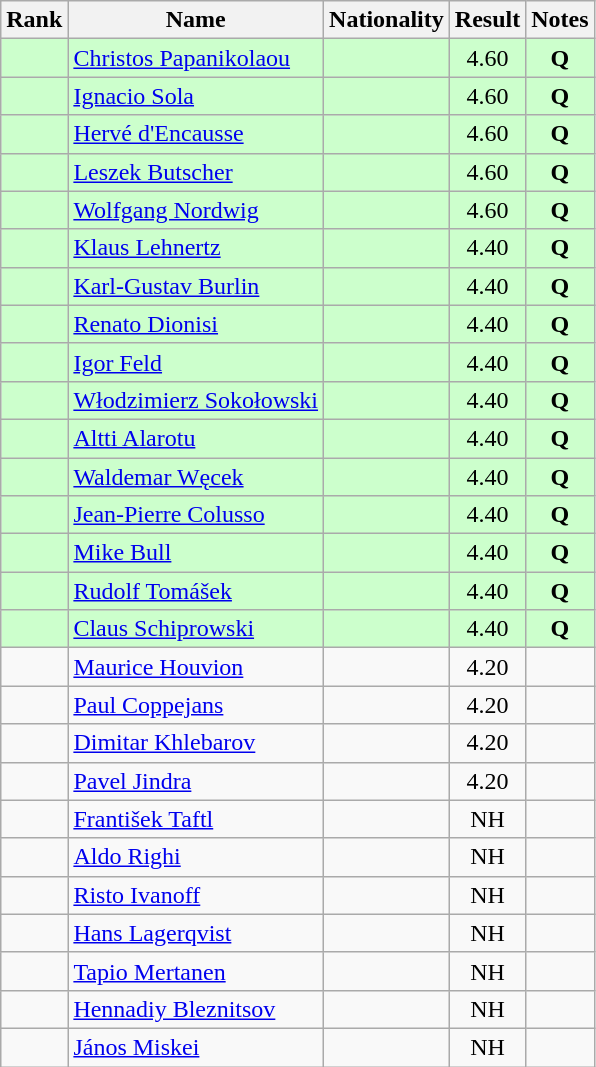<table class="wikitable sortable" style="text-align:center">
<tr>
<th>Rank</th>
<th>Name</th>
<th>Nationality</th>
<th>Result</th>
<th>Notes</th>
</tr>
<tr bgcolor=ccffcc>
<td></td>
<td align=left><a href='#'>Christos Papanikolaou</a></td>
<td align=left></td>
<td>4.60</td>
<td><strong>Q</strong></td>
</tr>
<tr bgcolor=ccffcc>
<td></td>
<td align=left><a href='#'>Ignacio Sola</a></td>
<td align=left></td>
<td>4.60</td>
<td><strong>Q</strong></td>
</tr>
<tr bgcolor=ccffcc>
<td></td>
<td align=left><a href='#'>Hervé d'Encausse</a></td>
<td align=left></td>
<td>4.60</td>
<td><strong>Q</strong></td>
</tr>
<tr bgcolor=ccffcc>
<td></td>
<td align=left><a href='#'>Leszek Butscher</a></td>
<td align=left></td>
<td>4.60</td>
<td><strong>Q</strong></td>
</tr>
<tr bgcolor=ccffcc>
<td></td>
<td align=left><a href='#'>Wolfgang Nordwig</a></td>
<td align=left></td>
<td>4.60</td>
<td><strong>Q</strong></td>
</tr>
<tr bgcolor=ccffcc>
<td></td>
<td align=left><a href='#'>Klaus Lehnertz</a></td>
<td align=left></td>
<td>4.40</td>
<td><strong>Q</strong></td>
</tr>
<tr bgcolor=ccffcc>
<td></td>
<td align=left><a href='#'>Karl-Gustav Burlin</a></td>
<td align=left></td>
<td>4.40</td>
<td><strong>Q</strong></td>
</tr>
<tr bgcolor=ccffcc>
<td></td>
<td align=left><a href='#'>Renato Dionisi</a></td>
<td align=left></td>
<td>4.40</td>
<td><strong>Q</strong></td>
</tr>
<tr bgcolor=ccffcc>
<td></td>
<td align=left><a href='#'>Igor Feld</a></td>
<td align=left></td>
<td>4.40</td>
<td><strong>Q</strong></td>
</tr>
<tr bgcolor=ccffcc>
<td></td>
<td align=left><a href='#'>Włodzimierz Sokołowski</a></td>
<td align=left></td>
<td>4.40</td>
<td><strong>Q</strong></td>
</tr>
<tr bgcolor=ccffcc>
<td></td>
<td align=left><a href='#'>Altti Alarotu</a></td>
<td align=left></td>
<td>4.40</td>
<td><strong>Q</strong></td>
</tr>
<tr bgcolor=ccffcc>
<td></td>
<td align=left><a href='#'>Waldemar Węcek</a></td>
<td align=left></td>
<td>4.40</td>
<td><strong>Q</strong></td>
</tr>
<tr bgcolor=ccffcc>
<td></td>
<td align=left><a href='#'>Jean-Pierre Colusso</a></td>
<td align=left></td>
<td>4.40</td>
<td><strong>Q</strong></td>
</tr>
<tr bgcolor=ccffcc>
<td></td>
<td align=left><a href='#'>Mike Bull</a></td>
<td align=left></td>
<td>4.40</td>
<td><strong>Q</strong></td>
</tr>
<tr bgcolor=ccffcc>
<td></td>
<td align=left><a href='#'>Rudolf Tomášek</a></td>
<td align=left></td>
<td>4.40</td>
<td><strong>Q</strong></td>
</tr>
<tr bgcolor=ccffcc>
<td></td>
<td align=left><a href='#'>Claus Schiprowski</a></td>
<td align=left></td>
<td>4.40</td>
<td><strong>Q</strong></td>
</tr>
<tr>
<td></td>
<td align=left><a href='#'>Maurice Houvion</a></td>
<td align=left></td>
<td>4.20</td>
<td></td>
</tr>
<tr>
<td></td>
<td align=left><a href='#'>Paul Coppejans</a></td>
<td align=left></td>
<td>4.20</td>
<td></td>
</tr>
<tr>
<td></td>
<td align=left><a href='#'>Dimitar Khlebarov</a></td>
<td align=left></td>
<td>4.20</td>
<td></td>
</tr>
<tr>
<td></td>
<td align=left><a href='#'>Pavel Jindra</a></td>
<td align=left></td>
<td>4.20</td>
<td></td>
</tr>
<tr>
<td></td>
<td align=left><a href='#'>František Taftl</a></td>
<td align=left></td>
<td>NH</td>
<td></td>
</tr>
<tr>
<td></td>
<td align=left><a href='#'>Aldo Righi</a></td>
<td align=left></td>
<td>NH</td>
<td></td>
</tr>
<tr>
<td></td>
<td align=left><a href='#'>Risto Ivanoff</a></td>
<td align=left></td>
<td>NH</td>
<td></td>
</tr>
<tr>
<td></td>
<td align=left><a href='#'>Hans Lagerqvist</a></td>
<td align=left></td>
<td>NH</td>
<td></td>
</tr>
<tr>
<td></td>
<td align=left><a href='#'>Tapio Mertanen</a></td>
<td align=left></td>
<td>NH</td>
<td></td>
</tr>
<tr>
<td></td>
<td align=left><a href='#'>Hennadiy Bleznitsov</a></td>
<td align=left></td>
<td>NH</td>
<td></td>
</tr>
<tr>
<td></td>
<td align=left><a href='#'>János Miskei</a></td>
<td align=left></td>
<td>NH</td>
<td></td>
</tr>
</table>
